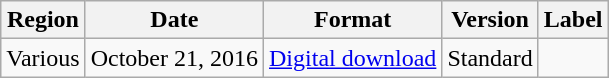<table class="wikitable sortable">
<tr>
<th>Region</th>
<th>Date</th>
<th>Format</th>
<th>Version</th>
<th>Label</th>
</tr>
<tr>
<td>Various</td>
<td>October 21, 2016</td>
<td><a href='#'>Digital download</a></td>
<td>Standard</td>
<td></td>
</tr>
</table>
